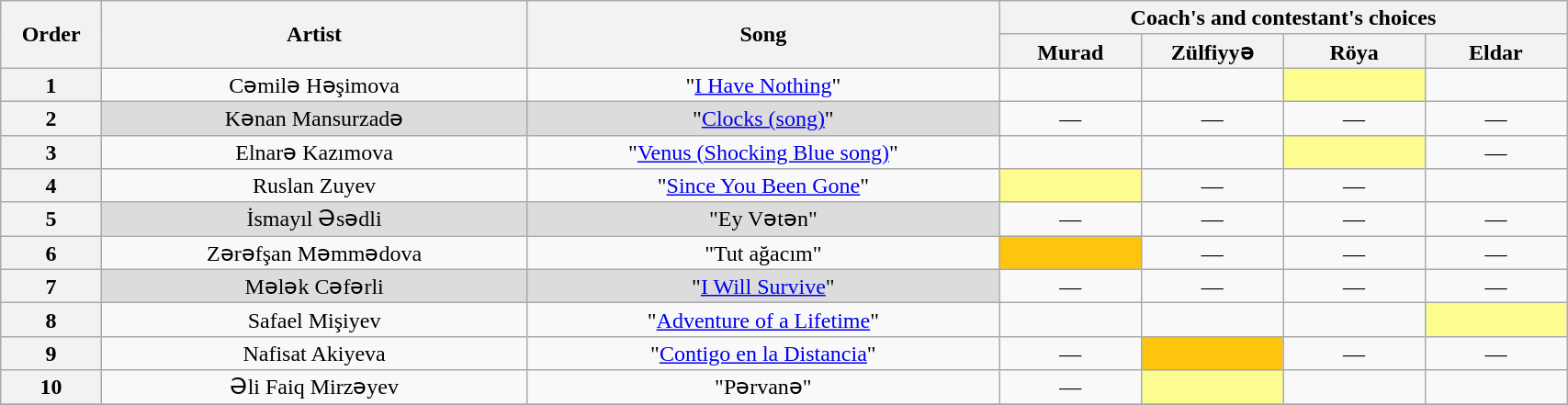<table class="wikitable" style="text-align:center; line-height:17px; width:90%;">
<tr>
<th scope="col" rowspan="2" style="width:04%;">Order</th>
<th scope="col" rowspan="2" style="width:18%;">Artist</th>
<th scope="col" rowspan="2" style="width:20%;">Song</th>
<th scope="col" colspan="4" style="width:27%;">Coach's and contestant's choices</th>
</tr>
<tr>
<th style="width:06%;">Murad</th>
<th style="width:06%;">Zülfiyyə</th>
<th style="width:06%;">Röya</th>
<th style="width:06%;">Eldar</th>
</tr>
<tr>
<th>1</th>
<td>Cəmilə Həşimova</td>
<td>"<a href='#'>I Have Nothing</a>"</td>
<td><strong></strong></td>
<td><strong></strong></td>
<td style="background:#fdfc8f;"><strong></strong></td>
<td><strong></strong></td>
</tr>
<tr>
<th>2</th>
<td style="background:#DCDCDC;">Kənan Mansurzadə</td>
<td style="background:#DCDCDC;">"<a href='#'>Clocks (song)</a>"</td>
<td>—</td>
<td>—</td>
<td>—</td>
<td>—</td>
</tr>
<tr>
<th>3</th>
<td>Elnarə Kazımova</td>
<td>"<a href='#'>Venus (Shocking Blue song)</a>"</td>
<td><strong></strong></td>
<td><strong></strong></td>
<td style="background:#fdfc8f;"><strong></strong></td>
<td>—</td>
</tr>
<tr>
<th>4</th>
<td>Ruslan Zuyev</td>
<td>"<a href='#'>Since You Been Gone</a>"</td>
<td style="background:#fdfc8f;"><strong></strong></td>
<td>—</td>
<td>—</td>
<td><strong></strong></td>
</tr>
<tr>
<th>5</th>
<td style="background:#DCDCDC;">İsmayıl Əsədli</td>
<td style="background:#DCDCDC;">"Ey Vətən"</td>
<td>—</td>
<td>—</td>
<td>—</td>
<td>—</td>
</tr>
<tr>
<th>6</th>
<td>Zərəfşan Məmmədova</td>
<td>"Tut ağacım"</td>
<td style="background:#FFC40C;"><strong></strong></td>
<td>—</td>
<td>—</td>
<td>—</td>
</tr>
<tr>
<th>7</th>
<td style="background:#DCDCDC;">Mələk Cəfərli</td>
<td style="background:#DCDCDC;">"<a href='#'>I Will Survive</a>"</td>
<td>—</td>
<td>—</td>
<td>—</td>
<td>—</td>
</tr>
<tr>
<th>8</th>
<td>Safael Mişiyev</td>
<td>"<a href='#'>Adventure of a Lifetime</a>"</td>
<td><strong></strong></td>
<td><strong></strong></td>
<td><strong></strong></td>
<td style="background:#fdfc8f;"><strong></strong></td>
</tr>
<tr>
<th>9</th>
<td>Nafisat Akiyeva</td>
<td>"<a href='#'>Contigo en la Distancia</a>"</td>
<td>—</td>
<td style="background:#FFC40C;"><strong></strong></td>
<td>—</td>
<td>—</td>
</tr>
<tr>
<th>10</th>
<td>Əli Faiq Mirzəyev</td>
<td>"Pərvanə"</td>
<td>—</td>
<td style="background:#fdfc8f;"><strong></strong></td>
<td><strong></strong></td>
<td><strong></strong></td>
</tr>
<tr>
</tr>
</table>
